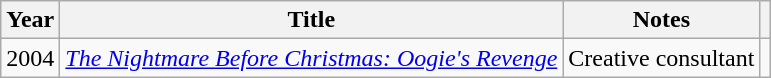<table class="wikitable plainrowheaders">
<tr>
<th scope="col">Year</th>
<th scope="col">Title</th>
<th scope="col">Notes</th>
<th scope="col"></th>
</tr>
<tr>
<td>2004</td>
<td><em><a href='#'>The Nightmare Before Christmas: Oogie's Revenge</a></em></td>
<td>Creative consultant</td>
<td></td>
</tr>
</table>
